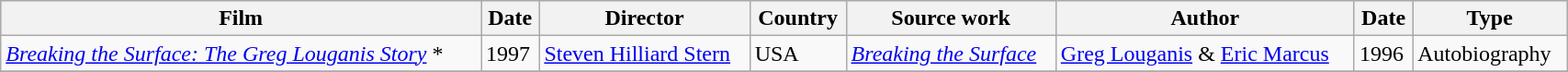<table class="wikitable" style=width:90%>
<tr style="background:#CCCCCC;">
<th>Film</th>
<th>Date</th>
<th>Director</th>
<th>Country</th>
<th>Source work</th>
<th>Author</th>
<th>Date</th>
<th>Type</th>
</tr>
<tr>
<td><em><a href='#'>Breaking the Surface: The Greg Louganis Story</a></em> *</td>
<td>1997</td>
<td><a href='#'>Steven Hilliard Stern</a></td>
<td>USA</td>
<td><em><a href='#'>Breaking the Surface</a></em></td>
<td><a href='#'>Greg Louganis</a> & <a href='#'>Eric Marcus</a></td>
<td>1996</td>
<td>Autobiography</td>
</tr>
<tr>
</tr>
</table>
